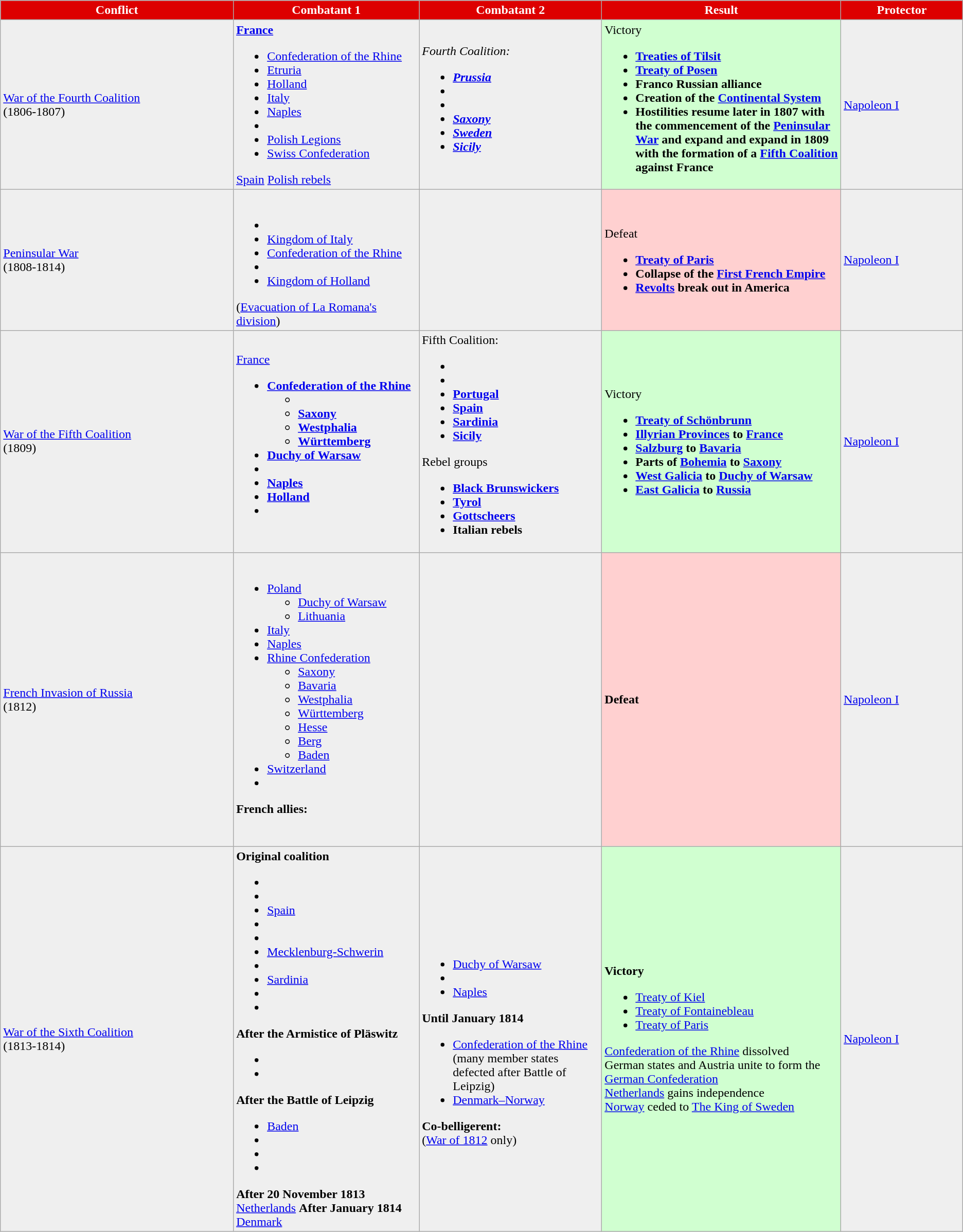<table class="wikitable">
<tr>
<th style="background:#DD0000; width:20em; color:white;">Conflict</th>
<th style="background:#DD0000; width:15em; color:white;">Combatant 1</th>
<th style="background:#DD0000; width:15em; color:white;">Combatant 2</th>
<th style="background:#DD0000; width:20em; color:white;">Result</th>
<th style="background:#DD0000; width:10em; color:white;">Protector</th>
</tr>
<tr>
<td style="background:#efefef"><a href='#'>War of the Fourth Coalition</a><br>(1806-1807)</td>
<td style="background:#efefef"> <strong><a href='#'>France</a></strong><br><ul><li><a href='#'>Confederation of the Rhine</a></li><li> <a href='#'>Etruria</a></li><li> <a href='#'>Holland</a></li><li> <a href='#'>Italy</a></li><li> <a href='#'>Naples</a></li><li><br></li><li> <a href='#'>Polish Legions</a></li><li> <a href='#'>Swiss Confederation</a></li></ul> <a href='#'>Spain</a> <a href='#'>Polish rebels</a></td>
<td style="background:#efefef"><em>Fourth Coalition:<strong><br><ul><li> <a href='#'>Prussia</a></li><li></li><li></li><li> <a href='#'>Saxony</a><br></li><li> <a href='#'>Sweden</a></li><li> <a href='#'>Sicily</a></li></ul></td>
<td style="background:#D0FFD0"></strong>Victory<strong><br><ul><li><a href='#'>Treaties of Tilsit</a></li><li><a href='#'>Treaty of Posen</a></li><li>Franco Russian alliance</li><li>Creation of the <a href='#'>Continental System</a></li><li>Hostilities resume later in 1807 with the commencement of the <a href='#'>Peninsular War</a> and expand and expand in 1809 with the formation of a <a href='#'>Fifth Coalition</a> against France</li></ul></td>
<td style="background:#efefef"><a href='#'>Napoleon I</a></td>
</tr>
<tr>
<td style="background:#efefef"><a href='#'>Peninsular War</a><br>(1808-1814)</td>
<td style="background:#efefef"><br><ul><li></li><li> <a href='#'>Kingdom of Italy</a></li><li><a href='#'>Confederation of the Rhine</a></li><li></li><li> <a href='#'>Kingdom of Holland</a></li></ul> (<a href='#'>Evacuation of La Romana's division</a>)</td>
<td style="background:#efefef"></td>
<td style="background:#FFD0D0"><br></strong>Defeat<strong><ul><li><a href='#'>Treaty of Paris</a></li><li>Collapse of the <a href='#'>First French Empire</a></li><li><a href='#'>Revolts</a> break out in America</li></ul></td>
<td style="background:#efefef"><a href='#'>Napoleon I</a></td>
</tr>
<tr>
<td style="background:#efefef"><a href='#'>War of the Fifth Coalition</a><br>(1809)</td>
<td style="background:#efefef"> </strong><a href='#'>France</a><strong><br><ul><li><a href='#'>Confederation of the Rhine</a><ul><li></li><li> <a href='#'>Saxony</a></li><li> <a href='#'>Westphalia</a></li><li> <a href='#'>Württemberg</a></li></ul></li><li> <a href='#'>Duchy of Warsaw</a></li><li></li><li> <a href='#'>Naples</a></li><li> <a href='#'>Holland</a></li><li></li></ul></td>
<td style="background:#efefef"></strong>Fifth Coalition:<strong><br><ul><li></li><li></li><li> <a href='#'>Portugal</a></li><li> <a href='#'>Spain</a></li><li> <a href='#'>Sardinia</a></li><li> <a href='#'>Sicily</a></li></ul></strong>Rebel groups<strong><ul><li> <a href='#'>Black Brunswickers</a></li><li> <a href='#'>Tyrol</a></li><li> <a href='#'>Gottscheers</a></li><li>Italian rebels</li></ul></td>
<td style="background:#D0FFD0"><br></strong>Victory<strong><ul><li><a href='#'>Treaty of Schönbrunn</a></li><li><a href='#'>Illyrian Provinces</a> to <a href='#'>France</a></li><li><a href='#'>Salzburg</a> to <a href='#'>Bavaria</a></li><li>Parts of <a href='#'>Bohemia</a> to <a href='#'>Saxony</a></li><li><a href='#'>West Galicia</a> to <a href='#'>Duchy of Warsaw</a></li><li><a href='#'>East Galicia</a> to <a href='#'>Russia</a></li></ul></td>
<td style="background:#efefef"><a href='#'>Napoleon I</a></td>
</tr>
<tr>
<td style="background:#efefef"><a href='#'>French Invasion of Russia</a><br>(1812)</td>
<td style="background:#efefef"></em></strong><br><ul><li><a href='#'>Poland</a><ul><li><a href='#'>Duchy of Warsaw</a></li><li><a href='#'>Lithuania</a></li></ul></li><li> <a href='#'>Italy</a></li><li> <a href='#'>Naples</a></li><li><a href='#'>Rhine Confederation</a><ul><li> <a href='#'>Saxony</a></li><li> <a href='#'>Bavaria</a></li><li> <a href='#'>Westphalia</a></li><li> <a href='#'>Württemberg</a></li><li> <a href='#'>Hesse</a></li><li> <a href='#'>Berg</a></li><li> <a href='#'>Baden</a></li></ul></li><li> <a href='#'>Switzerland</a></li><li></li></ul><strong>French allies:</strong><br><br><br></td>
<td style="background:#efefef"><strong></strong></td>
<td style="background:#FFD0D0"><strong>Defeat</strong></td>
<td style="background:#efefef"><a href='#'>Napoleon I</a></td>
</tr>
<tr>
<td style="background:#efefef"><a href='#'>War of the Sixth Coalition</a><br>(1813-1814)</td>
<td style="background:#efefef"><strong>Original coalition</strong> <br><ul><li></li><li></li><li> <a href='#'>Spain</a></li><li></li><li></li><li> <a href='#'>Mecklenburg-Schwerin</a></li><li></li><li> <a href='#'>Sardinia</a></li><li></li><li></li></ul>
<strong>After the Armistice of Pläswitz</strong>
<ul><li></li><li></li></ul>
<strong>After the Battle of Leipzig</strong>
<ul><li> <a href='#'>Baden</a></li><li></li><li></li><li></li></ul>
<strong>After 20 November 1813</strong>

 <a href='#'>Netherlands</a>

<strong>After January 1814</strong>

 <a href='#'>Denmark</a>
</td>
<td style="background:#efefef"><br><ul><li> <a href='#'>Duchy of Warsaw</a></li><li></li><li> <a href='#'>Naples</a></li></ul><strong>Until January 1814</strong>
<ul><li><a href='#'>Confederation of the Rhine</a> (many member states defected after Battle of Leipzig)</li><li> <a href='#'>Denmark–Norway</a></li></ul><strong>Co-belligerent:</strong><br>
(<a href='#'>War of 1812</a> only)
</td>
<td style="background:#D0FFD0"><strong>Victory</strong><br><ul><li><a href='#'>Treaty of Kiel</a></li><li><a href='#'>Treaty of Fontainebleau</a></li><li><a href='#'>Treaty of Paris</a></li></ul><a href='#'>Confederation of the Rhine</a> dissolved<br>German states and Austria unite to form the <a href='#'>German Confederation</a><br><a href='#'>Netherlands</a> gains independence<br><a href='#'>Norway</a> ceded to <a href='#'>The King of Sweden</a></td>
<td style="background:#efefef"><a href='#'>Napoleon I</a></td>
</tr>
</table>
